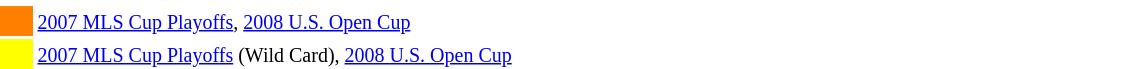<table width=60%>
<tr>
<td style="width: 20px;"></td>
<td bgcolor=#ffffff></td>
</tr>
<tr>
<td bgcolor=#FF7F00></td>
<td bgcolor=#ffffff><small><a href='#'>2007 MLS Cup Playoffs</a>, <a href='#'>2008 U.S. Open Cup</a></small></td>
</tr>
<tr>
<td bgcolor=#FFFF00></td>
<td bgcolor=#ffffff><small><a href='#'>2007 MLS Cup Playoffs</a> (Wild Card), <a href='#'>2008 U.S. Open Cup</a></small></td>
</tr>
</table>
